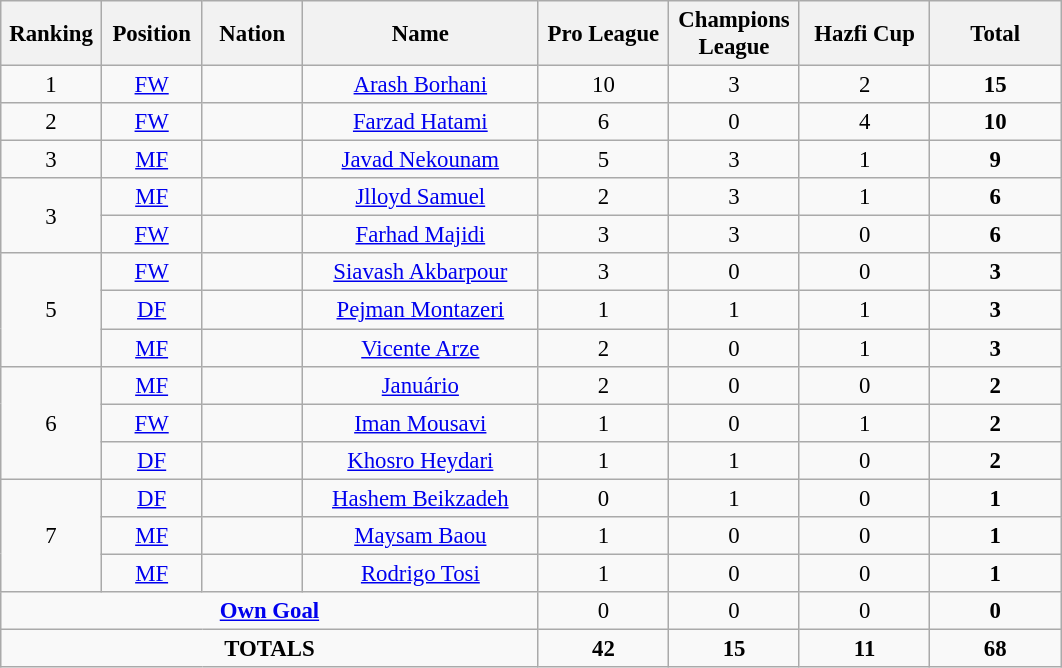<table class="wikitable" style="font-size: 95%; text-align: center;">
<tr>
<th width=60>Ranking</th>
<th width=60>Position</th>
<th width=60>Nation</th>
<th width=150>Name</th>
<th width=80>Pro League</th>
<th width=80>Champions League</th>
<th width=80>Hazfi Cup</th>
<th width=80>Total</th>
</tr>
<tr>
<td>1</td>
<td><a href='#'>FW</a></td>
<td></td>
<td><a href='#'>Arash Borhani</a></td>
<td>10</td>
<td>3</td>
<td>2</td>
<td><strong>15</strong></td>
</tr>
<tr>
<td>2</td>
<td><a href='#'>FW</a></td>
<td></td>
<td><a href='#'>Farzad Hatami</a></td>
<td>6</td>
<td>0</td>
<td>4</td>
<td><strong>10</strong></td>
</tr>
<tr>
<td>3</td>
<td><a href='#'>MF</a></td>
<td></td>
<td><a href='#'>Javad Nekounam</a></td>
<td>5</td>
<td>3</td>
<td>1</td>
<td><strong>9</strong></td>
</tr>
<tr>
<td rowspan="2">3</td>
<td><a href='#'>MF</a></td>
<td></td>
<td><a href='#'>Jlloyd Samuel</a></td>
<td>2</td>
<td>3</td>
<td>1</td>
<td><strong>6</strong></td>
</tr>
<tr>
<td><a href='#'>FW</a></td>
<td></td>
<td><a href='#'>Farhad Majidi</a></td>
<td>3</td>
<td>3</td>
<td>0</td>
<td><strong>6</strong></td>
</tr>
<tr>
<td rowspan="3">5</td>
<td><a href='#'>FW</a></td>
<td></td>
<td><a href='#'>Siavash Akbarpour</a></td>
<td>3</td>
<td>0</td>
<td>0</td>
<td><strong>3</strong></td>
</tr>
<tr>
<td><a href='#'>DF</a></td>
<td></td>
<td><a href='#'>Pejman Montazeri</a></td>
<td>1</td>
<td>1</td>
<td>1</td>
<td><strong>3</strong></td>
</tr>
<tr>
<td><a href='#'>MF</a></td>
<td></td>
<td><a href='#'>Vicente Arze</a></td>
<td>2</td>
<td>0</td>
<td>1</td>
<td><strong>3</strong></td>
</tr>
<tr>
<td rowspan="3">6</td>
<td><a href='#'>MF</a></td>
<td></td>
<td><a href='#'>Januário</a></td>
<td>2</td>
<td>0</td>
<td>0</td>
<td><strong>2</strong></td>
</tr>
<tr>
<td><a href='#'>FW</a></td>
<td></td>
<td><a href='#'>Iman Mousavi</a></td>
<td>1</td>
<td>0</td>
<td>1</td>
<td><strong>2</strong></td>
</tr>
<tr>
<td><a href='#'>DF</a></td>
<td></td>
<td><a href='#'>Khosro Heydari</a></td>
<td>1</td>
<td>1</td>
<td>0</td>
<td><strong>2</strong></td>
</tr>
<tr>
<td rowspan="3">7</td>
<td><a href='#'>DF</a></td>
<td></td>
<td><a href='#'>Hashem Beikzadeh</a></td>
<td>0</td>
<td>1</td>
<td>0</td>
<td><strong>1</strong></td>
</tr>
<tr>
<td><a href='#'>MF</a></td>
<td></td>
<td><a href='#'>Maysam Baou</a></td>
<td>1</td>
<td>0</td>
<td>0</td>
<td><strong>1</strong></td>
</tr>
<tr>
<td><a href='#'>MF</a></td>
<td></td>
<td><a href='#'>Rodrigo Tosi</a></td>
<td>1</td>
<td>0</td>
<td>0</td>
<td><strong>1</strong></td>
</tr>
<tr>
<td colspan="4"><strong><a href='#'>Own Goal</a></strong></td>
<td>0</td>
<td>0</td>
<td>0</td>
<td><strong>0</strong></td>
</tr>
<tr>
<td colspan="4"><strong>TOTALS</strong></td>
<td><strong>42</strong></td>
<td><strong>15</strong></td>
<td><strong>11</strong></td>
<td><strong>68</strong></td>
</tr>
</table>
